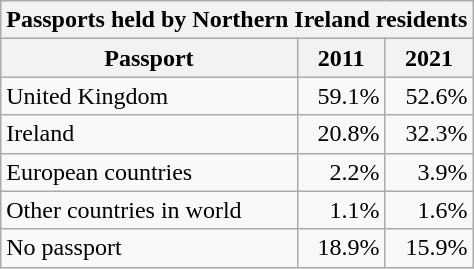<table class="wikitable sortable" style="text-align:right">
<tr>
<th colspan=4>Passports held by Northern Ireland residents</th>
</tr>
<tr>
<th rowspan="2">Passport</th>
<th rowspan="2">2011</th>
<th rowspan="2">2021</th>
</tr>
<tr style="font-size:85%">
</tr>
<tr>
<td style="text-align:left">United Kingdom</td>
<td>59.1%</td>
<td>52.6%</td>
</tr>
<tr>
<td style="text-align:left">Ireland</td>
<td>20.8%</td>
<td>32.3%</td>
</tr>
<tr>
<td style="text-align:left">European countries</td>
<td>2.2%</td>
<td>3.9%</td>
</tr>
<tr>
<td style="text-align:left">Other countries in world</td>
<td>1.1%</td>
<td>1.6%</td>
</tr>
<tr>
<td style="text-align:left">No passport</td>
<td>18.9%</td>
<td>15.9%</td>
</tr>
</table>
